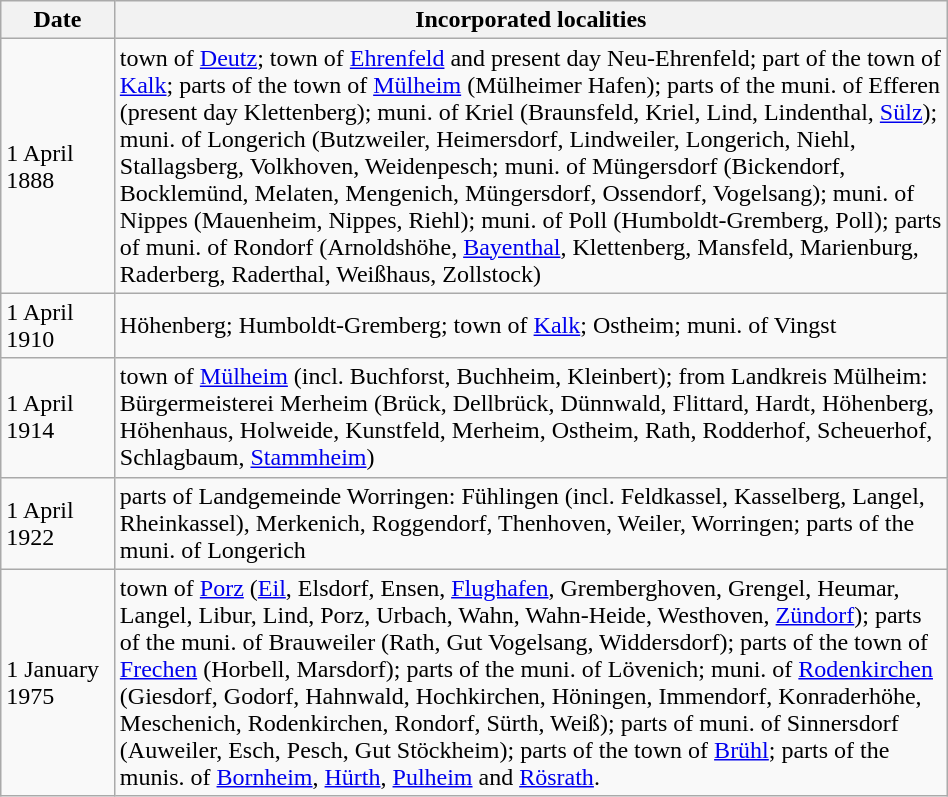<table class="wikitable" width="50%">
<tr>
<th valign=top width="12%">Date</th>
<th valign=top>Incorporated localities</th>
</tr>
<tr>
<td>1 April 1888</td>
<td>town of <a href='#'>Deutz</a>; town of <a href='#'>Ehrenfeld</a> and present day Neu-Ehrenfeld; part of the town of <a href='#'>Kalk</a>; parts of the town of <a href='#'>Mülheim</a> (Mülheimer Hafen); parts of the muni. of Efferen (present day Klettenberg); muni. of Kriel (Braunsfeld, Kriel, Lind, Lindenthal, <a href='#'>Sülz</a>); muni. of Longerich (Butzweiler, Heimersdorf, Lindweiler, Longerich, Niehl, Stallagsberg, Volkhoven, Weidenpesch; muni. of Müngersdorf (Bickendorf, Bocklemünd, Melaten, Mengenich, Müngersdorf, Ossendorf, Vogelsang); muni. of Nippes (Mauenheim, Nippes, Riehl); muni. of Poll (Humboldt-Gremberg, Poll); parts of muni. of Rondorf (Arnoldshöhe, <a href='#'>Bayenthal</a>, Klettenberg, Mansfeld, Marienburg, Raderberg, Raderthal, Weißhaus, Zollstock)</td>
</tr>
<tr>
<td>1 April 1910</td>
<td>Höhenberg; Humboldt-Gremberg; town of <a href='#'>Kalk</a>; Ostheim; muni. of Vingst</td>
</tr>
<tr>
<td align="top">1 April 1914</td>
<td>town of <a href='#'>Mülheim</a> (incl. Buchforst, Buchheim, Kleinbert); from Landkreis Mülheim: Bürgermeisterei Merheim (Brück, Dellbrück, Dünnwald, Flittard, Hardt, Höhenberg, Höhenhaus, Holweide, Kunstfeld, Merheim, Ostheim, Rath, Rodderhof, Scheuerhof, Schlagbaum, <a href='#'>Stammheim</a>)</td>
</tr>
<tr>
<td>1 April 1922</td>
<td>parts of Landgemeinde Worringen: Fühlingen (incl. Feldkassel, Kasselberg, Langel, Rheinkassel), Merkenich, Roggendorf, Thenhoven, Weiler, Worringen; parts of the muni. of Longerich</td>
</tr>
<tr>
<td>1 January 1975</td>
<td>town of <a href='#'>Porz</a> (<a href='#'>Eil</a>, Elsdorf, Ensen, <a href='#'>Flughafen</a>, Gremberghoven, Grengel, Heumar, Langel, Libur, Lind, Porz, Urbach, Wahn, Wahn-Heide, Westhoven, <a href='#'>Zündorf</a>); parts of the muni. of Brauweiler (Rath, Gut Vogelsang, Widdersdorf); parts of the town of <a href='#'>Frechen</a> (Horbell, Marsdorf); parts of the muni. of Lövenich; muni. of <a href='#'>Rodenkirchen</a> (Giesdorf, Godorf, Hahnwald, Hochkirchen, Höningen, Immendorf, Konraderhöhe, Meschenich, Rodenkirchen, Rondorf, Sürth, Weiß); parts of muni. of Sinnersdorf (Auweiler, Esch, Pesch, Gut Stöckheim); parts of the town of <a href='#'>Brühl</a>; parts of the munis. of <a href='#'>Bornheim</a>, <a href='#'>Hürth</a>, <a href='#'>Pulheim</a> and <a href='#'>Rösrath</a>.</td>
</tr>
</table>
